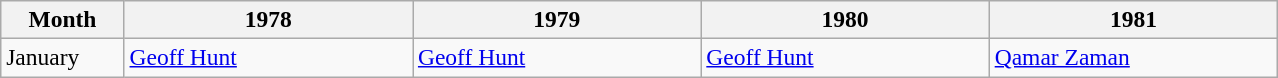<table class=wikitable style="font-size:98%;">
<tr>
<th style="width:75px;">Month</th>
<th style="width:185px;">1978</th>
<th style="width:185px;">1979</th>
<th style="width:185px;">1980</th>
<th style="width:185px;">1981</th>
</tr>
<tr>
<td>January</td>
<td> <a href='#'>Geoff Hunt</a></td>
<td> <a href='#'>Geoff Hunt</a></td>
<td> <a href='#'>Geoff Hunt</a></td>
<td> <a href='#'>Qamar Zaman</a></td>
</tr>
</table>
